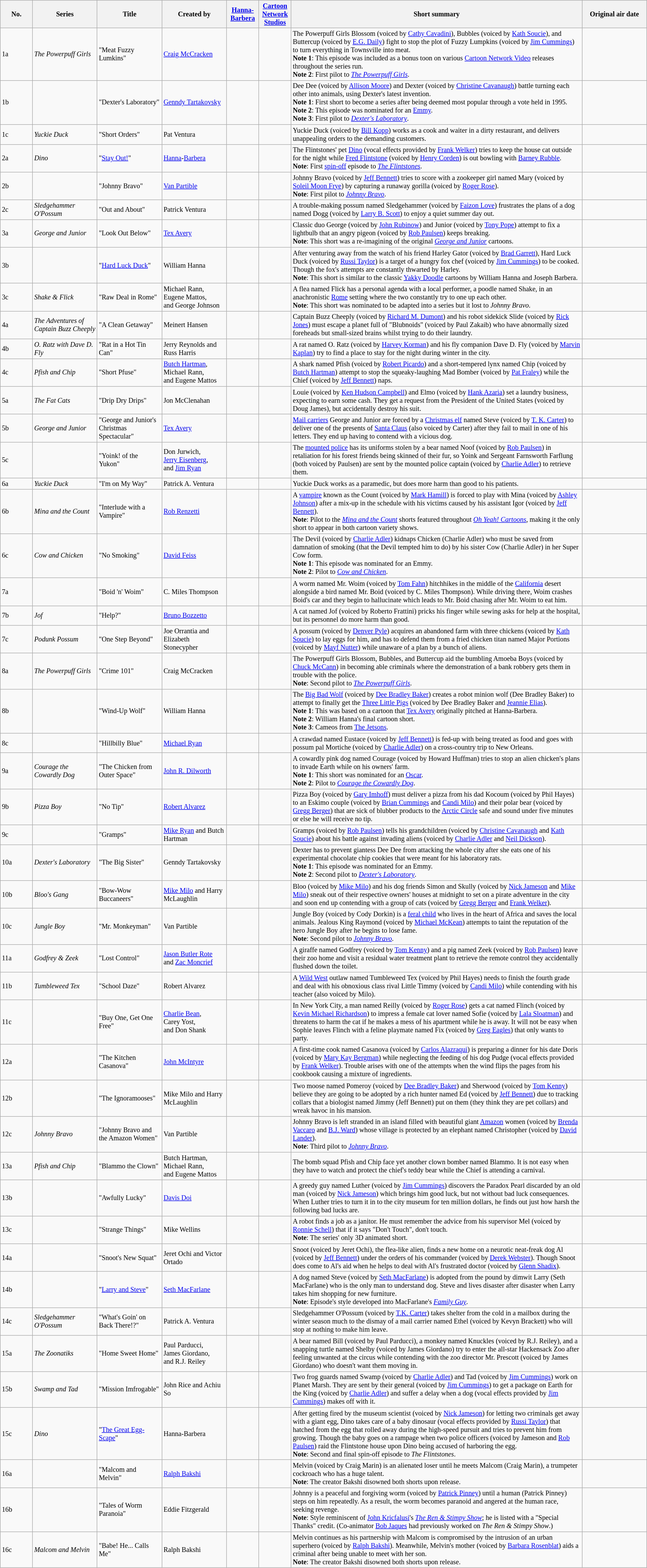<table class="wikitable sortable" style="width:100%; font-size:84%;">
<tr>
<th style="width:5%;">No.</th>
<th style="width:10%;">Series</th>
<th style="width:10%;">Title</th>
<th style="width:10%;">Created by</th>
<th style="width:5%;"><a href='#'>Hanna-Barbera</a></th>
<th style="width:5%;"><a href='#'>Cartoon Network Studios</a></th>
<th style="width:45%;">Short summary</th>
<th style="width:10%;">Original air date</th>
</tr>
<tr>
<td>1a</td>
<td><em>The Powerpuff Girls</em></td>
<td>"Meat Fuzzy Lumkins"</td>
<td><a href='#'>Craig McCracken</a></td>
<td></td>
<td></td>
<td>The Powerpuff Girls Blossom (voiced by <a href='#'>Cathy Cavadini</a>), Bubbles (voiced by <a href='#'>Kath Soucie</a>), and Buttercup (voiced by <a href='#'>E.G. Daily</a>) fight to stop the plot of Fuzzy Lumpkins (voiced by <a href='#'>Jim Cummings</a>) to turn everything in Townsville into meat.<br><strong>Note 1</strong>: This episode was included as a bonus toon on various <a href='#'>Cartoon Network Video</a> releases throughout the series run.<br><strong>Note 2</strong>: First pilot to <em><a href='#'>The Powerpuff Girls</a></em>.</td>
<td></td>
</tr>
<tr>
<td>1b</td>
<td></td>
<td>"Dexter's Laboratory"</td>
<td><a href='#'>Genndy Tartakovsky</a></td>
<td></td>
<td></td>
<td>Dee Dee (voiced by <a href='#'>Allison Moore</a>) and Dexter (voiced by <a href='#'>Christine Cavanaugh</a>) battle turning each other into animals, using Dexter's latest invention.<br><strong>Note 1</strong>: First short to become a series after being deemed most popular through a vote held in 1995.<br><strong>Note 2</strong>: This episode was nominated for an <a href='#'>Emmy</a>.<br><strong>Note 3</strong>: First pilot to <em><a href='#'>Dexter's Laboratory</a></em>.</td>
<td></td>
</tr>
<tr>
<td>1c</td>
<td><em>Yuckie Duck</em></td>
<td>"Short Orders"</td>
<td>Pat Ventura</td>
<td></td>
<td></td>
<td>Yuckie Duck (voiced by <a href='#'>Bill Kopp</a>) works as a cook and waiter in a dirty restaurant, and delivers unappealing orders to the demanding customers.</td>
<td></td>
</tr>
<tr>
<td>2a</td>
<td><em>Dino</em></td>
<td>"<a href='#'>Stay Out!</a>"</td>
<td><a href='#'>Hanna</a>-<a href='#'>Barbera</a> </td>
<td></td>
<td></td>
<td>The Flintstones' pet <a href='#'>Dino</a> (vocal effects provided by <a href='#'>Frank Welker</a>) tries to keep the house cat outside for the night while <a href='#'>Fred Flintstone</a> (voiced by <a href='#'>Henry Corden</a>) is out bowling with <a href='#'>Barney Rubble</a>.<br><strong>Note</strong>: First <a href='#'>spin-off</a> episode to <em><a href='#'>The Flintstones</a></em>.</td>
<td></td>
</tr>
<tr>
<td>2b</td>
<td></td>
<td>"Johnny Bravo"</td>
<td><a href='#'>Van Partible</a></td>
<td></td>
<td></td>
<td>Johnny Bravo (voiced by <a href='#'>Jeff Bennett</a>) tries to score with a zookeeper girl named Mary (voiced by <a href='#'>Soleil Moon Frye</a>) by capturing a runaway gorilla (voiced by <a href='#'>Roger Rose</a>).<br><strong>Note</strong>: First pilot to <em><a href='#'>Johnny Bravo</a></em>.</td>
<td></td>
</tr>
<tr>
<td>2c</td>
<td><em>Sledgehammer O'Possum</em></td>
<td>"Out and About"</td>
<td>Patrick Ventura</td>
<td></td>
<td></td>
<td>A trouble-making possum named Sledgehammer (voiced by <a href='#'>Faizon Love</a>) frustrates the plans of a dog named Dogg (voiced by <a href='#'>Larry B. Scott</a>) to enjoy a quiet summer day out.</td>
<td></td>
</tr>
<tr>
<td>3a</td>
<td><em>George and Junior</em></td>
<td>"Look Out Below"</td>
<td><a href='#'>Tex Avery</a> </td>
<td></td>
<td></td>
<td>Classic duo George (voiced by <a href='#'>John Rubinow</a>) and Junior (voiced by <a href='#'>Tony Pope</a>) attempt to fix a lightbulb that an angry pigeon (voiced by <a href='#'>Rob Paulsen</a>) keeps breaking.<br><strong>Note</strong>: This short was a re-imagining of the original <em><a href='#'>George and Junior</a></em> cartoons.</td>
<td></td>
</tr>
<tr>
<td>3b</td>
<td></td>
<td>"<a href='#'>Hard Luck Duck</a>"</td>
<td>William Hanna</td>
<td></td>
<td></td>
<td>After venturing away from the watch of his friend Harley Gator (voiced by <a href='#'>Brad Garrett</a>), Hard Luck Duck (voiced by <a href='#'>Russi Taylor</a>) is a target of a hungry fox chef (voiced by <a href='#'>Jim Cummings</a>) to be cooked. Though the fox's attempts are constantly thwarted by Harley.<br><strong>Note</strong>: This short is similar to the classic <a href='#'>Yakky Doodle</a> cartoons by William Hanna and Joseph Barbera.</td>
<td></td>
</tr>
<tr>
<td>3c</td>
<td><em>Shake & Flick</em></td>
<td>"Raw Deal in Rome"</td>
<td>Michael Rann,<br>Eugene Mattos,<br>and George Johnson</td>
<td></td>
<td></td>
<td>A flea named Flick has a personal agenda with a local performer, a poodle named Shake, in an anachronistic <a href='#'>Rome</a> setting where the two constantly try to one up each other.<br><strong>Note</strong>: This short was nominated to be adapted into a series but it lost to <em>Johnny Bravo</em>.</td>
<td></td>
</tr>
<tr>
<td>4a</td>
<td><em>The Adventures of Captain Buzz Cheeply</em></td>
<td>"A Clean Getaway"</td>
<td>Meinert Hansen</td>
<td></td>
<td></td>
<td>Captain Buzz Cheeply (voiced by <a href='#'>Richard M. Dumont</a>) and his robot sidekick Slide (voiced by <a href='#'>Rick Jones</a>) must escape a planet full of "Blubnoids" (voiced by Paul Zakaib) who have abnormally sized foreheads but small-sized brains whilst trying to do their laundry.</td>
<td></td>
</tr>
<tr>
<td>4b</td>
<td><em>O. Ratz with Dave D. Fly</em></td>
<td>"Rat in a Hot Tin Can"</td>
<td>Jerry Reynolds and Russ Harris</td>
<td></td>
<td></td>
<td>A rat named O. Ratz (voiced by <a href='#'>Harvey Korman</a>) and his fly companion Dave D. Fly (voiced by <a href='#'>Marvin Kaplan</a>) try to find a place to stay for the night during winter in the city.</td>
<td></td>
</tr>
<tr>
<td>4c</td>
<td><em>Pfish and Chip</em></td>
<td>"Short Pfuse"</td>
<td><a href='#'>Butch Hartman</a>,<br>Michael Rann,<br>and Eugene Mattos</td>
<td></td>
<td></td>
<td>A shark named Pfish (voiced by <a href='#'>Robert Picardo</a>) and a short-tempered lynx named Chip (voiced by <a href='#'>Butch Hartman</a>) attempt to stop the squeaky-laughing Mad Bomber (voiced by <a href='#'>Pat Fraley</a>) while the Chief (voiced by <a href='#'>Jeff Bennett</a>) naps.</td>
<td></td>
</tr>
<tr>
<td>5a</td>
<td><em>The Fat Cats</em></td>
<td>"Drip Dry Drips"</td>
<td>Jon McClenahan</td>
<td></td>
<td></td>
<td>Louie (voiced by <a href='#'>Ken Hudson Campbell</a>) and Elmo (voiced by <a href='#'>Hank Azaria</a>) set a laundry business, expecting to earn some cash. They get a request from the President of the United States (voiced by Doug James), but accidentally destroy his suit.</td>
<td></td>
</tr>
<tr>
<td>5b</td>
<td><em>George and Junior</em></td>
<td>"George and Junior's Christmas Spectacular"</td>
<td><a href='#'>Tex Avery</a> </td>
<td></td>
<td></td>
<td><a href='#'>Mail carriers</a> George and Junior are forced by a <a href='#'>Christmas elf</a> named Steve (voiced by <a href='#'>T. K. Carter</a>) to deliver one of the presents of <a href='#'>Santa Claus</a> (also voiced by Carter) after they fail to mail in one of his letters. They end up having to contend with a vicious dog.</td>
<td></td>
</tr>
<tr>
<td>5c</td>
<td></td>
<td>"Yoink! of the Yukon"</td>
<td>Don Jurwich,<br><a href='#'>Jerry Eisenberg</a>,<br>and <a href='#'>Jim Ryan</a></td>
<td></td>
<td></td>
<td>The <a href='#'>mounted police</a> has its uniforms stolen by a bear named Noof (voiced by <a href='#'>Rob Paulsen</a>) in retaliation for his forest friends being skinned of their fur, so Yoink and Sergeant Farnsworth Farflung (both voiced by Paulsen) are sent by the mounted police captain (voiced by <a href='#'>Charlie Adler</a>) to retrieve them.</td>
<td></td>
</tr>
<tr>
<td>6a</td>
<td><em>Yuckie Duck</em></td>
<td>"I'm on My Way"</td>
<td>Patrick A. Ventura</td>
<td></td>
<td></td>
<td>Yuckie Duck works as a paramedic, but does more harm than good to his patients.</td>
<td></td>
</tr>
<tr>
<td>6b</td>
<td><em>Mina and the Count</em></td>
<td>"Interlude with a Vampire"</td>
<td><a href='#'>Rob Renzetti</a></td>
<td></td>
<td></td>
<td>A <a href='#'>vampire</a> known as the Count (voiced by <a href='#'>Mark Hamill</a>) is forced to play with Mina (voiced by <a href='#'>Ashley Johnson</a>) after a mix-up in the schedule with his victims caused by his assistant Igor (voiced by <a href='#'>Jeff Bennett</a>).<br><strong>Note</strong>: Pilot to the <em><a href='#'>Mina and the Count</a></em> shorts featured throughout <em><a href='#'>Oh Yeah! Cartoons</a></em>, making it the only short to appear in both cartoon variety shows.</td>
<td></td>
</tr>
<tr>
<td>6c</td>
<td><em>Cow and Chicken</em></td>
<td>"No Smoking"</td>
<td><a href='#'>David Feiss</a></td>
<td></td>
<td></td>
<td>The Devil (voiced by <a href='#'>Charlie Adler</a>) kidnaps Chicken (Charlie Adler) who must be saved from damnation of smoking (that the Devil tempted him to do) by his sister Cow (Charlie Adler) in her Super Cow form.<br><strong>Note 1</strong>: This episode was nominated for an Emmy.<br><strong>Note 2</strong>: Pilot to <em><a href='#'>Cow and Chicken</a></em>.</td>
<td></td>
</tr>
<tr>
<td>7a</td>
<td></td>
<td>"Boid 'n' Woim"</td>
<td>C. Miles Thompson</td>
<td></td>
<td></td>
<td>A worm named Mr. Woim (voiced by <a href='#'>Tom Fahn</a>) hitchhikes in the middle of the <a href='#'>California</a> desert alongside a bird named Mr. Boid (voiced by C. Miles Thompson). While driving there, Woim crashes Boid's car and they begin to hallucinate which leads to Mr. Boid chasing after Mr. Woim to eat him.</td>
<td></td>
</tr>
<tr>
<td>7b</td>
<td><em>Jof</em></td>
<td>"Help?"</td>
<td><a href='#'>Bruno Bozzetto</a></td>
<td></td>
<td></td>
<td>A cat named Jof (voiced by Roberto Frattini) pricks his finger while sewing asks for help at the hospital, but its personnel do more harm than good.</td>
<td></td>
</tr>
<tr>
<td>7c</td>
<td><em>Podunk Possum</em></td>
<td>"One Step Beyond"</td>
<td>Joe Orrantia and<br>Elizabeth Stonecypher</td>
<td></td>
<td></td>
<td>A possum (voiced by <a href='#'>Denver Pyle</a>) acquires an abandoned farm with three chickens (voiced by <a href='#'>Kath Soucie</a>) to lay eggs for him, and has to defend them from a fried chicken titan named Major Portions (voiced by <a href='#'>Mayf Nutter</a>) while unaware of a plan by a bunch of aliens.</td>
<td></td>
</tr>
<tr>
<td>8a</td>
<td><em>The Powerpuff Girls</em></td>
<td>"Crime 101"</td>
<td>Craig McCracken</td>
<td></td>
<td></td>
<td>The Powerpuff Girls Blossom, Bubbles, and Buttercup  aid the bumbling Amoeba Boys (voiced by <a href='#'>Chuck McCann</a>) in becoming able criminals where the demonstration of a bank robbery gets them in trouble with the police.<br><strong>Note</strong>: Second pilot to <em><a href='#'>The Powerpuff Girls</a></em>.</td>
<td></td>
</tr>
<tr>
<td>8b</td>
<td></td>
<td>"Wind-Up Wolf"</td>
<td>William Hanna</td>
<td></td>
<td></td>
<td>The <a href='#'>Big Bad Wolf</a> (voiced by <a href='#'>Dee Bradley Baker</a>) creates a robot minion wolf (Dee Bradley Baker) to attempt to finally get the <a href='#'>Three Little Pigs</a> (voiced by Dee Bradley Baker and <a href='#'>Jeannie Elias</a>).<br><strong>Note 1</strong>: This was based on a cartoon that <a href='#'>Tex Avery</a> originally pitched at Hanna-Barbera.<br><strong>Note 2</strong>: William Hanna's final cartoon short.<br><strong>Note 3</strong>: Cameos from <a href='#'>The Jetsons</a>.</td>
<td></td>
</tr>
<tr>
<td>8c</td>
<td></td>
<td>"Hillbilly Blue"</td>
<td><a href='#'>Michael Ryan</a></td>
<td></td>
<td></td>
<td>A crawdad named Eustace (voiced by <a href='#'>Jeff Bennett</a>) is fed-up with being treated as food and goes with possum pal Mortiche (voiced by <a href='#'>Charlie Adler</a>) on a cross-country trip to New Orleans.</td>
<td></td>
</tr>
<tr>
<td>9a</td>
<td><em>Courage the Cowardly Dog</em></td>
<td>"The Chicken from Outer Space"</td>
<td><a href='#'>John R. Dilworth</a></td>
<td></td>
<td></td>
<td>A cowardly pink dog named Courage (voiced by Howard Huffman) tries to stop an alien chicken's plans to invade Earth while on his owners' farm.<br><strong>Note 1</strong>: This short was nominated for an <a href='#'>Oscar</a>.<br><strong>Note 2</strong>: Pilot to <em><a href='#'>Courage the Cowardly Dog</a></em>.</td>
<td></td>
</tr>
<tr>
<td>9b</td>
<td><em>Pizza Boy</em></td>
<td>"No Tip"</td>
<td><a href='#'>Robert Alvarez</a></td>
<td></td>
<td></td>
<td>Pizza Boy (voiced by <a href='#'>Gary Imhoff</a>) must deliver a pizza from his dad Kocoum (voiced by Phil Hayes) to an Eskimo couple (voiced by <a href='#'>Brian Cummings</a> and <a href='#'>Candi Milo</a>) and their polar bear (voiced by <a href='#'>Gregg Berger</a>) that are sick of blubber products to the <a href='#'>Arctic Circle</a> safe and sound under five minutes or else he will receive no tip.</td>
<td></td>
</tr>
<tr>
<td>9c</td>
<td></td>
<td>"Gramps"</td>
<td><a href='#'>Mike Ryan</a> and Butch Hartman</td>
<td></td>
<td></td>
<td>Gramps (voiced by <a href='#'>Rob Paulsen</a>) tells his grandchildren (voiced by <a href='#'>Christine Cavanaugh</a> and <a href='#'>Kath Soucie</a>) about his battle against invading aliens (voiced by <a href='#'>Charlie Adler</a> and <a href='#'>Neil Dickson</a>).</td>
<td></td>
</tr>
<tr>
<td>10a</td>
<td><em>Dexter's Laboratory</em> </td>
<td>"The Big Sister"</td>
<td>Genndy Tartakovsky</td>
<td></td>
<td></td>
<td>Dexter has to prevent giantess Dee Dee from attacking the whole city after she eats one of his experimental chocolate chip cookies that were meant for his laboratory rats.<br><strong>Note 1</strong>: This episode was nominated for an Emmy.<br><strong>Note 2</strong>: Second pilot to <em><a href='#'>Dexter's Laboratory</a></em>.</td>
<td></td>
</tr>
<tr>
<td>10b</td>
<td><em>Bloo's Gang</em></td>
<td>"Bow-Wow Buccaneers"</td>
<td><a href='#'>Mike Milo</a> and Harry McLaughlin</td>
<td></td>
<td></td>
<td>Bloo (voiced by <a href='#'>Mike Milo</a>) and his dog friends Simon and Skully (voiced by <a href='#'>Nick Jameson</a> and <a href='#'>Mike Milo</a>) sneak out of their respective owners' houses at midnight to set on a pirate adventure in the city and soon end up contending with a group of cats (voiced by <a href='#'>Gregg Berger</a> and <a href='#'>Frank Welker</a>).</td>
<td></td>
</tr>
<tr>
<td>10c</td>
<td><em>Jungle Boy</em></td>
<td>"Mr. Monkeyman"</td>
<td>Van Partible</td>
<td></td>
<td></td>
<td>Jungle Boy (voiced by Cody Dorkin) is a <a href='#'>feral child</a> who lives in the heart of Africa and saves the local animals. Jealous King Raymond (voiced by <a href='#'>Michael McKean</a>) attempts to taint the reputation of the hero Jungle Boy after he begins to lose fame.<br><strong>Note</strong>: Second pilot to <em><a href='#'>Johnny Bravo</a></em>.</td>
<td></td>
</tr>
<tr>
<td>11a</td>
<td><em>Godfrey & Zeek</em></td>
<td>"Lost Control"</td>
<td><a href='#'>Jason Butler Rote</a><br>and <a href='#'>Zac Moncrief</a></td>
<td></td>
<td></td>
<td>A giraffe named Godfrey (voiced by <a href='#'>Tom Kenny</a>) and a pig named Zeek (voiced by <a href='#'>Rob Paulsen</a>) leave their zoo home and visit a residual water treatment plant to retrieve the remote control they accidentally flushed down the toilet.</td>
<td></td>
</tr>
<tr>
<td>11b</td>
<td><em>Tumbleweed Tex</em></td>
<td>"School Daze"</td>
<td>Robert Alvarez</td>
<td></td>
<td></td>
<td>A <a href='#'>Wild West</a> outlaw named Tumbleweed Tex (voiced by Phil Hayes) needs to finish the fourth grade and deal with his obnoxious class rival Little Timmy (voiced by <a href='#'>Candi Milo</a>) while contending with his teacher (also voiced by Milo).</td>
<td></td>
</tr>
<tr>
<td>11c</td>
<td></td>
<td>"Buy One, Get One Free"</td>
<td><a href='#'>Charlie Bean</a>,<br>Carey Yost,<br>and Don Shank</td>
<td></td>
<td></td>
<td>In New York City, a man named Reilly (voiced by <a href='#'>Roger Rose</a>) gets a cat named Flinch (voiced by <a href='#'>Kevin Michael Richardson</a>) to impress a female cat lover named Sofie (voiced by <a href='#'>Lala Sloatman</a>) and threatens to harm the cat if he makes a mess of his apartment while he is away. It will not be easy when Sophie leaves Flinch with a feline playmate named Fix (voiced by <a href='#'>Greg Eagles</a>) that only wants to party.</td>
<td></td>
</tr>
<tr>
<td>12a</td>
<td></td>
<td>"The Kitchen Casanova"</td>
<td><a href='#'>John McIntyre</a></td>
<td></td>
<td></td>
<td>A first-time cook named Casanova (voiced by <a href='#'>Carlos Alazraqui</a>) is preparing a dinner for his date Doris (voiced by <a href='#'>Mary Kay Bergman</a>) while neglecting the feeding of his dog Pudge (vocal effects provided by <a href='#'>Frank Welker</a>). Trouble arises with one of the attempts when the wind flips the pages from his cookbook causing a mixture of ingredients.</td>
<td></td>
</tr>
<tr>
<td>12b</td>
<td></td>
<td>"The Ignoramooses"</td>
<td>Mike Milo and Harry McLaughlin</td>
<td></td>
<td></td>
<td>Two moose named Pomeroy (voiced by <a href='#'>Dee Bradley Baker</a>) and Sherwood (voiced by <a href='#'>Tom Kenny</a>) believe they are going to be adopted by a rich hunter named Ed (voiced by <a href='#'>Jeff Bennett</a>) due to tracking collars that a biologist named Jimmy (Jeff Bennett) put on them (they think they are pet collars) and wreak havoc in his mansion.</td>
<td></td>
</tr>
<tr>
<td>12c</td>
<td><em>Johnny Bravo</em> </td>
<td>"Johnny Bravo and the Amazon Women"</td>
<td>Van Partible</td>
<td></td>
<td></td>
<td>Johnny Bravo is left stranded in an island filled with beautiful giant <a href='#'>Amazon</a> women (voiced by <a href='#'>Brenda Vaccaro</a> and <a href='#'>B.J. Ward</a>) whose village is protected by an elephant named Christopher (voiced by <a href='#'>David Lander</a>).<br><strong>Note</strong>: Third pilot to <em><a href='#'>Johnny Bravo</a></em>.</td>
<td></td>
</tr>
<tr>
<td>13a</td>
<td><em>Pfish and Chip</em></td>
<td>"Blammo the Clown"</td>
<td>Butch Hartman,<br>Michael Rann,<br>and Eugene Mattos</td>
<td></td>
<td></td>
<td>The bomb squad Pfish and Chip face yet another clown bomber named Blammo. It is not easy when they have to watch and protect the chief's teddy bear while the Chief is attending a carnival.</td>
<td></td>
</tr>
<tr>
<td>13b</td>
<td></td>
<td>"Awfully Lucky"</td>
<td><a href='#'>Davis Doi</a></td>
<td></td>
<td></td>
<td>A greedy guy named Luther (voiced by <a href='#'>Jim Cummings</a>) discovers the Paradox Pearl discarded by an old man (voiced by <a href='#'>Nick Jameson</a>) which brings him good luck, but not without bad luck consequences. When Luther tries to turn it in to the city museum for ten million dollars, he finds out just how harsh the following bad lucks are.</td>
<td></td>
</tr>
<tr>
<td>13c</td>
<td></td>
<td>"Strange Things"</td>
<td>Mike Wellins</td>
<td></td>
<td></td>
<td>A robot finds a job as a janitor. He must remember the advice from his supervisor Mel (voiced by <a href='#'>Ronnie Schell</a>) that if it says "Don't Touch", don't touch.<br><strong>Note</strong>: The series' only 3D animated short.</td>
<td></td>
</tr>
<tr>
<td>14a</td>
<td></td>
<td>"Snoot's New Squat"</td>
<td>Jeret Ochi and Victor Ortado</td>
<td></td>
<td></td>
<td>Snoot (voiced by Jeret Ochi), the flea-like alien, finds a new home on a neurotic neat-freak dog Al (voiced by <a href='#'>Jeff Bennett</a>) under the orders of his commander (voiced by <a href='#'>Derek Webster</a>). Though Snoot does come to Al's aid when he helps to deal with Al's frustrated doctor (voiced by <a href='#'>Glenn Shadix</a>).</td>
<td></td>
</tr>
<tr>
<td>14b</td>
<td></td>
<td>"<a href='#'>Larry and Steve</a>"</td>
<td><a href='#'>Seth MacFarlane</a></td>
<td></td>
<td></td>
<td>A dog named Steve (voiced by <a href='#'>Seth MacFarlane</a>) is adopted from the pound by dimwit Larry (Seth MacFarlane) who is the only man to understand dog. Steve and lives disaster after disaster when Larry takes him shopping for new furniture.<br><strong>Note</strong>: Episode's style developed into MacFarlane's <em><a href='#'>Family Guy</a></em>.</td>
<td></td>
</tr>
<tr>
<td>14c</td>
<td><em>Sledgehammer O'Possum</em></td>
<td>"What's Goin' on Back There!?"</td>
<td>Patrick A. Ventura</td>
<td></td>
<td></td>
<td>Sledgehammer O'Possum (voiced by <a href='#'>T.K. Carter</a>) takes shelter from the cold in a mailbox during the winter season much to the dismay of a mail carrier named Ethel (voiced by Kevyn Brackett) who will stop at nothing to make him leave.</td>
<td></td>
</tr>
<tr>
<td>15a</td>
<td><em>The Zoonatiks</em></td>
<td>"Home Sweet Home"</td>
<td>Paul Parducci,<br>James Giordano,<br>and R.J. Reiley</td>
<td></td>
<td></td>
<td>A bear named Bill (voiced by Paul Parducci), a monkey named Knuckles (voiced by R.J. Reiley), and a snapping turtle named Shelby (voiced by James Giordano) try to enter the all-star Hackensack Zoo after feeling unwanted at the circus while contending with the zoo director Mr. Prescott (voiced by James Giordano) who doesn't want them moving in.</td>
<td></td>
</tr>
<tr>
<td>15b</td>
<td><em>Swamp and Tad</em></td>
<td>"Mission Imfrogable"</td>
<td>John Rice and Achiu So</td>
<td></td>
<td></td>
<td>Two frog guards named Swamp (voiced by <a href='#'>Charlie Adler</a>) and Tad (voiced by <a href='#'>Jim Cummings</a>) work on Planet Marsh. They are sent by their general (voiced by <a href='#'>Jim Cummings</a>) to get a package on Earth for the King (voiced by <a href='#'>Charlie Adler</a>) and suffer a delay when a dog (vocal effects provided by <a href='#'>Jim Cummings</a>) makes off with it.</td>
<td></td>
</tr>
<tr>
<td>15c</td>
<td><em>Dino</em></td>
<td>"<a href='#'>The Great Egg-Scape</a>"</td>
<td>Hanna-Barbera </td>
<td></td>
<td></td>
<td>After getting fired by the museum scientist (voiced by <a href='#'>Nick Jameson</a>) for letting two criminals get away with a giant egg, Dino takes care of a baby dinosaur (vocal effects provided by <a href='#'>Russi Taylor</a>) that hatched from the egg that rolled away during the high-speed pursuit and tries to prevent him from growing. Though the baby goes on a rampage when two police officers (voiced by Jameson and <a href='#'>Rob Paulsen</a>) raid the Flintstone house upon Dino being accused of harboring the egg.<br><strong>Note</strong>: Second and final spin-off episode to <em>The Flintstones</em>.</td>
<td></td>
</tr>
<tr>
<td>16a</td>
<td></td>
<td>"Malcom and Melvin"</td>
<td><a href='#'>Ralph Bakshi</a></td>
<td></td>
<td></td>
<td>Melvin (voiced by Craig Marin) is an alienated loser until he meets Malcom (Craig Marin), a trumpeter cockroach who has a huge talent.<br><strong>Note</strong>: The creator Bakshi disowned both shorts upon release.</td>
<td></td>
</tr>
<tr>
<td>16b</td>
<td></td>
<td>"Tales of Worm Paranoia"</td>
<td>Eddie Fitzgerald</td>
<td></td>
<td></td>
<td>Johnny is a peaceful and forgiving worm (voiced by <a href='#'>Patrick Pinney</a>) until a human (Patrick Pinney) steps on him repeatedly. As a result, the worm becomes paranoid and angered at the human race, seeking revenge.<br><strong>Note</strong>: Style reminiscent of <a href='#'>John Kricfalusi</a>'s <em><a href='#'>The Ren & Stimpy Show</a></em>; he is listed with a "Special Thanks" credit. (Co-animator <a href='#'>Bob Jaques</a> had previously worked on <em>The Ren & Stimpy Show</em>.)</td>
<td></td>
</tr>
<tr>
<td>16c</td>
<td><em>Malcom and Melvin</em> </td>
<td>"Babe! He... Calls Me"</td>
<td>Ralph Bakshi</td>
<td></td>
<td></td>
<td>Melvin continues as his partnership with Malcom is compromised by the intrusion of an urban superhero (voiced by <a href='#'>Ralph Bakshi</a>). Meanwhile, Melvin's mother (voiced by <a href='#'>Barbara Rosenblat</a>) aids a criminal after being unable to meet with her son.<br><strong>Note</strong>: The creator Bakshi disowned both shorts upon release.</td>
<td></td>
</tr>
</table>
